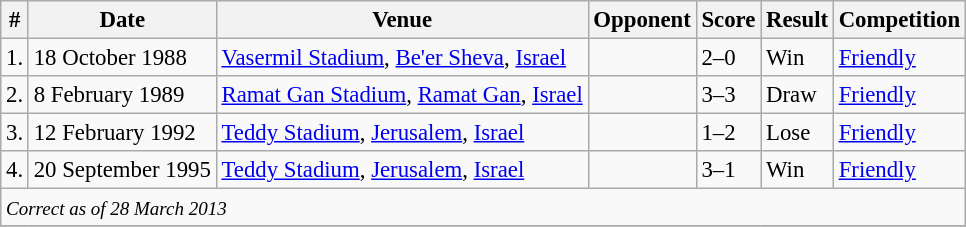<table class="wikitable" style="font-size:95%;">
<tr>
<th>#</th>
<th>Date</th>
<th>Venue</th>
<th>Opponent</th>
<th>Score</th>
<th>Result</th>
<th>Competition</th>
</tr>
<tr>
<td>1.</td>
<td>18 October 1988</td>
<td><a href='#'>Vasermil Stadium</a>, <a href='#'>Be'er Sheva</a>, <a href='#'>Israel</a></td>
<td></td>
<td>2–0</td>
<td>Win</td>
<td><a href='#'>Friendly</a></td>
</tr>
<tr>
<td>2.</td>
<td>8 February 1989</td>
<td><a href='#'>Ramat Gan Stadium</a>, <a href='#'>Ramat Gan</a>, <a href='#'>Israel</a></td>
<td></td>
<td>3–3</td>
<td>Draw</td>
<td><a href='#'>Friendly</a></td>
</tr>
<tr>
<td>3.</td>
<td>12 February 1992</td>
<td><a href='#'>Teddy Stadium</a>, <a href='#'>Jerusalem</a>, <a href='#'>Israel</a></td>
<td></td>
<td>1–2</td>
<td>Lose</td>
<td><a href='#'>Friendly</a></td>
</tr>
<tr>
<td>4.</td>
<td>20 September 1995</td>
<td><a href='#'>Teddy Stadium</a>, <a href='#'>Jerusalem</a>, <a href='#'>Israel</a></td>
<td></td>
<td>3–1</td>
<td>Win</td>
<td><a href='#'>Friendly</a></td>
</tr>
<tr>
<td colspan="12"><small><em>Correct as of 28 March 2013</em></small></td>
</tr>
<tr>
</tr>
</table>
